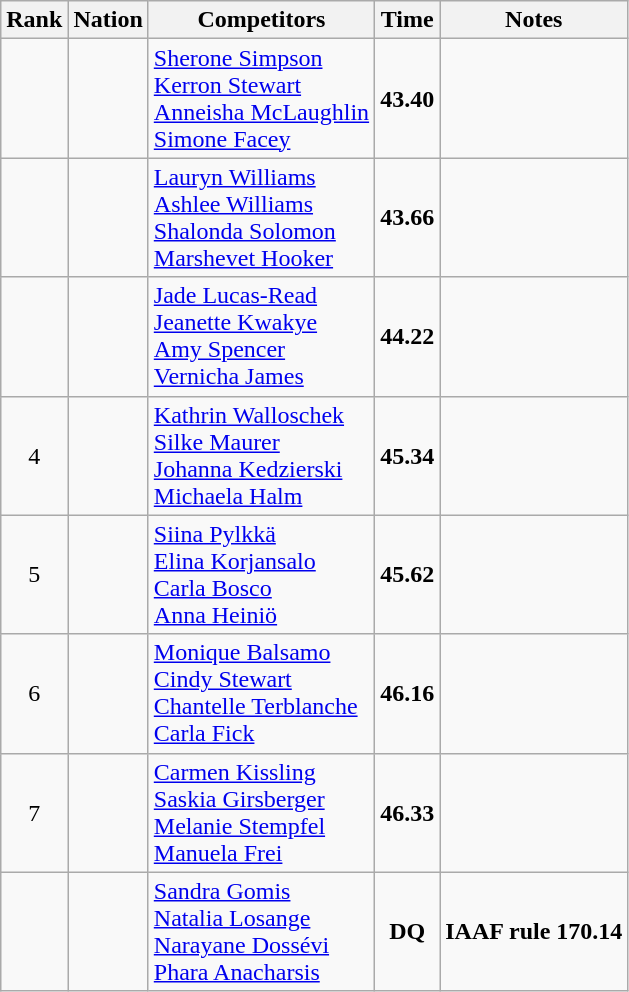<table class="wikitable sortable" style="text-align:center">
<tr>
<th>Rank</th>
<th>Nation</th>
<th>Competitors</th>
<th>Time</th>
<th>Notes</th>
</tr>
<tr>
<td></td>
<td align=left></td>
<td align=left><a href='#'>Sherone Simpson</a><br><a href='#'>Kerron Stewart</a><br><a href='#'>Anneisha McLaughlin</a><br><a href='#'>Simone Facey</a></td>
<td><strong>43.40</strong></td>
<td></td>
</tr>
<tr>
<td></td>
<td align=left></td>
<td align=left><a href='#'>Lauryn Williams</a><br><a href='#'>Ashlee Williams</a><br><a href='#'>Shalonda Solomon</a><br><a href='#'>Marshevet Hooker</a></td>
<td><strong>43.66</strong></td>
<td></td>
</tr>
<tr>
<td></td>
<td align=left></td>
<td align=left><a href='#'>Jade Lucas-Read</a><br><a href='#'>Jeanette Kwakye</a><br><a href='#'>Amy Spencer</a><br><a href='#'>Vernicha James</a></td>
<td><strong>44.22</strong></td>
<td></td>
</tr>
<tr>
<td>4</td>
<td align=left></td>
<td align=left><a href='#'>Kathrin Walloschek</a><br><a href='#'>Silke Maurer</a><br><a href='#'>Johanna Kedzierski</a><br><a href='#'>Michaela Halm</a></td>
<td><strong>45.34</strong></td>
<td></td>
</tr>
<tr>
<td>5</td>
<td align=left></td>
<td align=left><a href='#'>Siina Pylkkä</a><br><a href='#'>Elina Korjansalo</a><br><a href='#'>Carla Bosco</a><br><a href='#'>Anna Heiniö</a></td>
<td><strong>45.62</strong></td>
<td></td>
</tr>
<tr>
<td>6</td>
<td align=left></td>
<td align=left><a href='#'>Monique Balsamo</a><br><a href='#'>Cindy Stewart</a><br><a href='#'>Chantelle Terblanche</a><br><a href='#'>Carla Fick</a></td>
<td><strong>46.16</strong></td>
<td></td>
</tr>
<tr>
<td>7</td>
<td align=left></td>
<td align=left><a href='#'>Carmen Kissling</a><br><a href='#'>Saskia Girsberger</a><br><a href='#'>Melanie Stempfel</a><br><a href='#'>Manuela Frei</a></td>
<td><strong>46.33</strong></td>
<td></td>
</tr>
<tr>
<td></td>
<td align=left></td>
<td align=left><a href='#'>Sandra Gomis</a><br><a href='#'>Natalia Losange</a><br><a href='#'>Narayane Dossévi</a><br><a href='#'>Phara Anacharsis</a></td>
<td><strong>DQ</strong></td>
<td><strong>IAAF rule 170.14</strong></td>
</tr>
</table>
